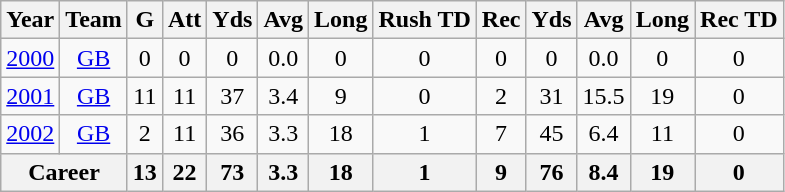<table class="wikitable" style="text-align:center;">
<tr>
<th>Year</th>
<th>Team</th>
<th>G</th>
<th>Att</th>
<th>Yds</th>
<th>Avg</th>
<th>Long</th>
<th>Rush TD</th>
<th>Rec</th>
<th>Yds</th>
<th>Avg</th>
<th>Long</th>
<th>Rec TD</th>
</tr>
<tr>
<td><a href='#'>2000</a></td>
<td><a href='#'>GB</a></td>
<td>0</td>
<td>0</td>
<td>0</td>
<td>0.0</td>
<td>0</td>
<td>0</td>
<td>0</td>
<td>0</td>
<td>0.0</td>
<td>0</td>
<td>0</td>
</tr>
<tr>
<td><a href='#'>2001</a></td>
<td><a href='#'>GB</a></td>
<td>11</td>
<td>11</td>
<td>37</td>
<td>3.4</td>
<td>9</td>
<td>0</td>
<td>2</td>
<td>31</td>
<td>15.5</td>
<td>19</td>
<td>0</td>
</tr>
<tr>
<td><a href='#'>2002</a></td>
<td><a href='#'>GB</a></td>
<td>2</td>
<td>11</td>
<td>36</td>
<td>3.3</td>
<td>18</td>
<td>1</td>
<td>7</td>
<td>45</td>
<td>6.4</td>
<td>11</td>
<td>0</td>
</tr>
<tr>
<th colspan=2>Career</th>
<th>13</th>
<th>22</th>
<th>73</th>
<th>3.3</th>
<th>18</th>
<th>1</th>
<th>9</th>
<th>76</th>
<th>8.4</th>
<th>19</th>
<th>0</th>
</tr>
</table>
